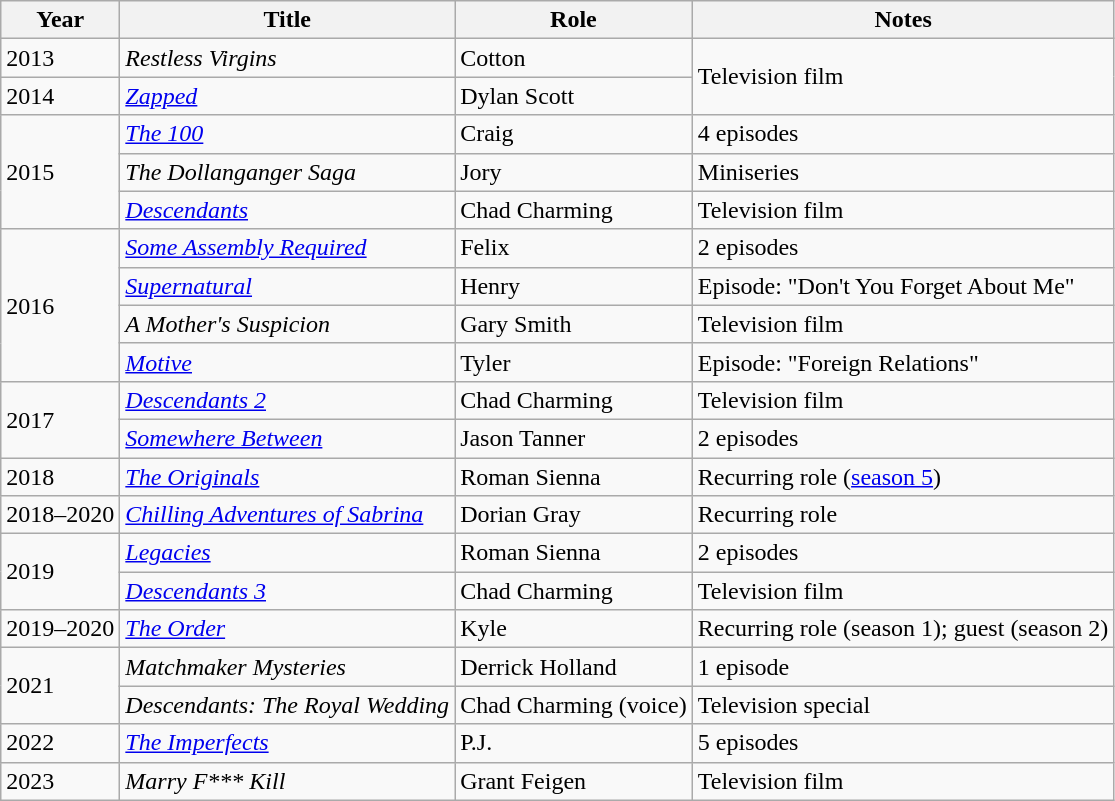<table class="wikitable sortable">
<tr>
<th>Year</th>
<th>Title</th>
<th>Role</th>
<th class="unsortable">Notes</th>
</tr>
<tr>
<td>2013</td>
<td><em>Restless Virgins</em></td>
<td>Cotton</td>
<td rowspan="2">Television film</td>
</tr>
<tr>
<td>2014</td>
<td><em><a href='#'>Zapped</a></em></td>
<td>Dylan Scott</td>
</tr>
<tr>
<td rowspan="3">2015</td>
<td><em><a href='#'>The 100</a></em></td>
<td>Craig</td>
<td>4 episodes</td>
</tr>
<tr>
<td><em>The Dollanganger Saga</em></td>
<td>Jory</td>
<td>Miniseries</td>
</tr>
<tr>
<td><em><a href='#'>Descendants</a></em></td>
<td>Chad Charming</td>
<td>Television film</td>
</tr>
<tr>
<td rowspan="4">2016</td>
<td><em><a href='#'>Some Assembly Required</a></em></td>
<td>Felix</td>
<td>2 episodes</td>
</tr>
<tr>
<td><em><a href='#'>Supernatural</a></em></td>
<td>Henry</td>
<td>Episode: "Don't You Forget About Me"</td>
</tr>
<tr>
<td><em>A Mother's Suspicion</em></td>
<td>Gary Smith</td>
<td>Television film</td>
</tr>
<tr>
<td><em><a href='#'>Motive</a></em></td>
<td>Tyler</td>
<td>Episode: "Foreign Relations"</td>
</tr>
<tr>
<td rowspan="2">2017</td>
<td><em><a href='#'>Descendants 2</a></em></td>
<td>Chad Charming</td>
<td>Television film</td>
</tr>
<tr>
<td><em><a href='#'>Somewhere Between</a></em></td>
<td>Jason Tanner</td>
<td>2 episodes</td>
</tr>
<tr>
<td>2018</td>
<td><em><a href='#'>The Originals</a></em></td>
<td>Roman Sienna</td>
<td>Recurring role (<a href='#'>season 5</a>)</td>
</tr>
<tr>
<td>2018–2020</td>
<td><em><a href='#'>Chilling Adventures of Sabrina</a></em></td>
<td>Dorian Gray</td>
<td>Recurring role</td>
</tr>
<tr>
<td rowspan="2">2019</td>
<td><em><a href='#'>Legacies</a></em></td>
<td>Roman Sienna</td>
<td>2 episodes</td>
</tr>
<tr>
<td><em><a href='#'>Descendants 3</a></em></td>
<td>Chad Charming</td>
<td>Television film</td>
</tr>
<tr>
<td>2019–2020</td>
<td><em><a href='#'>The Order</a></em></td>
<td>Kyle</td>
<td>Recurring role (season 1); guest (season 2)</td>
</tr>
<tr>
<td rowspan="2">2021</td>
<td><em>Matchmaker Mysteries</em></td>
<td>Derrick Holland</td>
<td>1 episode</td>
</tr>
<tr>
<td><em>Descendants: The Royal Wedding</em></td>
<td>Chad Charming (voice)</td>
<td>Television special</td>
</tr>
<tr>
<td>2022</td>
<td><em><a href='#'>The Imperfects</a></em></td>
<td>P.J.</td>
<td>5 episodes</td>
</tr>
<tr>
<td>2023</td>
<td><em>Marry F*** Kill</em></td>
<td>Grant Feigen</td>
<td>Television film</td>
</tr>
</table>
